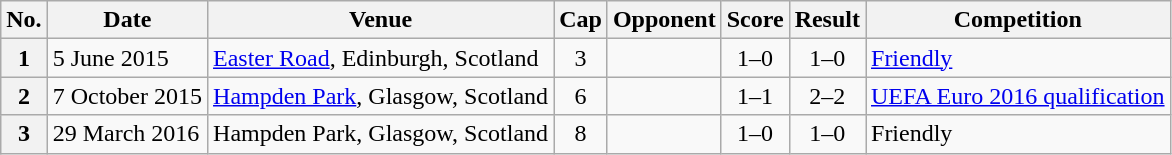<table class="wikitable sortable plainrowheaders">
<tr>
<th scope=col>No.</th>
<th scope=col data-sort-type=date>Date</th>
<th scope=col>Venue</th>
<th scope=col>Cap</th>
<th scope=col>Opponent</th>
<th scope=col>Score</th>
<th scope=col>Result</th>
<th scope=col>Competition</th>
</tr>
<tr>
<th scope=row style="text-align: center">1</th>
<td>5 June 2015</td>
<td><a href='#'>Easter Road</a>, Edinburgh, Scotland</td>
<td align=center>3</td>
<td></td>
<td align=center>1–0</td>
<td align=center>1–0</td>
<td><a href='#'>Friendly</a></td>
</tr>
<tr>
<th scope=row style="text-align: center">2</th>
<td>7 October 2015</td>
<td><a href='#'>Hampden Park</a>, Glasgow, Scotland</td>
<td align=center>6</td>
<td></td>
<td align=center>1–1</td>
<td align=center>2–2</td>
<td><a href='#'>UEFA Euro 2016 qualification</a></td>
</tr>
<tr>
<th scope=row style="text-align: center">3</th>
<td>29 March 2016</td>
<td>Hampden Park, Glasgow, Scotland</td>
<td align=center>8</td>
<td></td>
<td align=center>1–0</td>
<td align=center>1–0</td>
<td>Friendly</td>
</tr>
</table>
